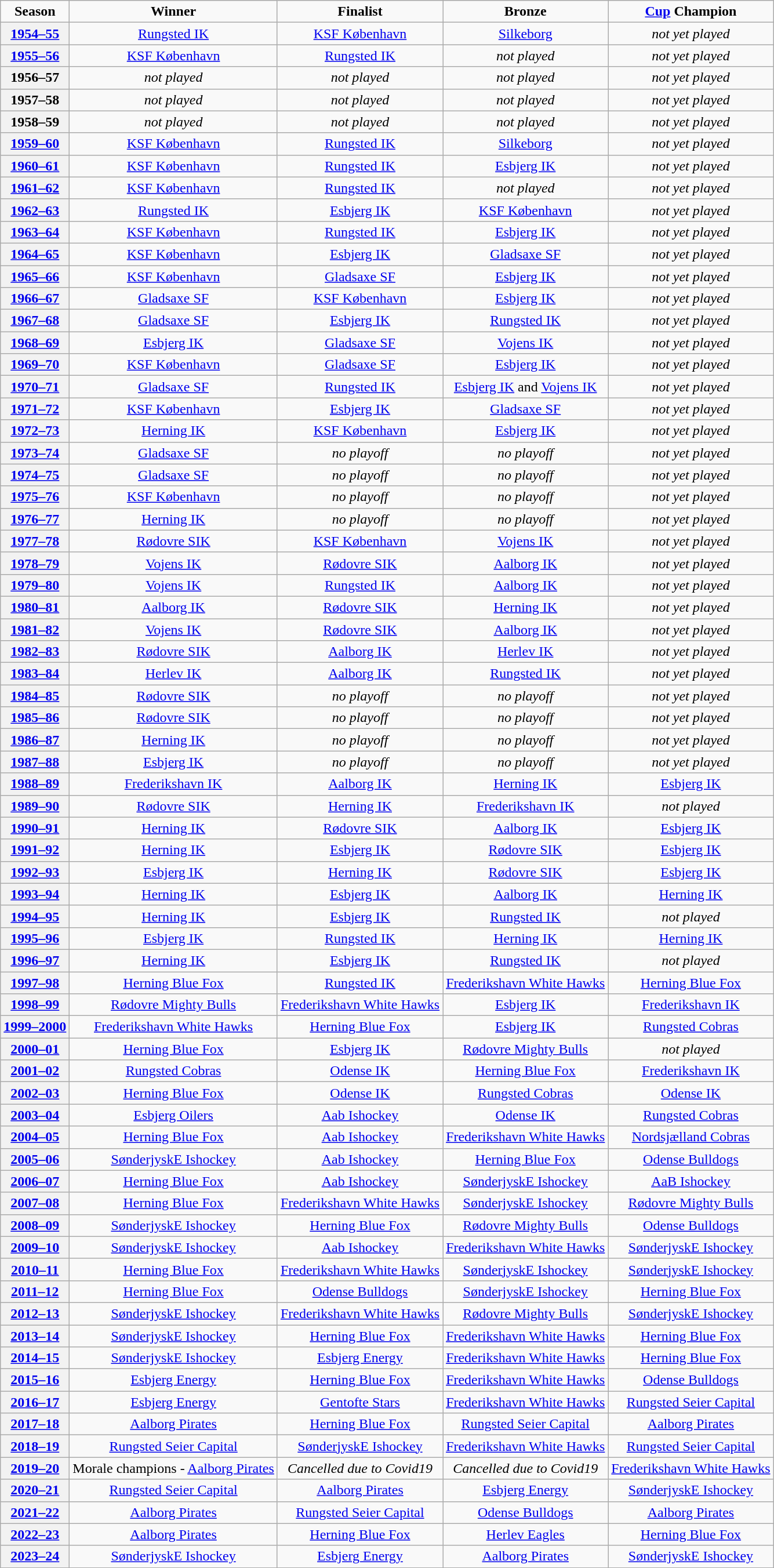<table class="wikitable" style="text-align: center;">
<tr>
<td><strong>Season</strong></td>
<td><strong>Winner</strong></td>
<td><strong>Finalist</strong></td>
<td><strong>Bronze</strong></td>
<td><strong><a href='#'>Cup</a> Champion</strong></td>
</tr>
<tr>
<th><a href='#'>1954–55</a></th>
<td><a href='#'>Rungsted IK</a></td>
<td><a href='#'>KSF København</a></td>
<td><a href='#'>Silkeborg</a></td>
<td><em>not yet played</em></td>
</tr>
<tr>
<th><a href='#'>1955–56</a></th>
<td><a href='#'>KSF København</a></td>
<td><a href='#'>Rungsted IK</a></td>
<td><em>not played</em></td>
<td><em>not yet played</em></td>
</tr>
<tr>
<th>1956–57</th>
<td><em>not played</em></td>
<td><em>not played</em></td>
<td><em>not played</em></td>
<td><em>not yet played</em></td>
</tr>
<tr>
<th>1957–58</th>
<td><em>not played</em></td>
<td><em>not played</em></td>
<td><em>not played</em></td>
<td><em>not yet played</em></td>
</tr>
<tr>
<th>1958–59</th>
<td><em>not played</em></td>
<td><em>not played</em></td>
<td><em>not played</em></td>
<td><em>not yet played</em></td>
</tr>
<tr>
<th><a href='#'>1959–60</a></th>
<td><a href='#'>KSF København</a></td>
<td><a href='#'>Rungsted IK</a></td>
<td><a href='#'>Silkeborg</a></td>
<td><em>not yet played</em></td>
</tr>
<tr>
<th><a href='#'>1960–61</a></th>
<td><a href='#'>KSF København</a></td>
<td><a href='#'>Rungsted IK</a></td>
<td><a href='#'>Esbjerg IK</a></td>
<td><em>not yet played</em></td>
</tr>
<tr>
<th><a href='#'>1961–62</a></th>
<td><a href='#'>KSF København</a></td>
<td><a href='#'>Rungsted IK</a></td>
<td><em>not played</em></td>
<td><em>not yet played</em></td>
</tr>
<tr>
<th><a href='#'>1962–63</a></th>
<td><a href='#'>Rungsted IK</a></td>
<td><a href='#'>Esbjerg IK</a></td>
<td><a href='#'>KSF København</a></td>
<td><em>not yet played</em></td>
</tr>
<tr>
<th><a href='#'>1963–64</a></th>
<td><a href='#'>KSF København</a></td>
<td><a href='#'>Rungsted IK</a></td>
<td><a href='#'>Esbjerg IK</a></td>
<td><em>not yet played</em></td>
</tr>
<tr>
<th><a href='#'>1964–65</a></th>
<td><a href='#'>KSF København</a></td>
<td><a href='#'>Esbjerg IK</a></td>
<td><a href='#'>Gladsaxe SF</a></td>
<td><em>not yet played</em></td>
</tr>
<tr>
<th><a href='#'>1965–66</a></th>
<td><a href='#'>KSF København</a></td>
<td><a href='#'>Gladsaxe SF</a></td>
<td><a href='#'>Esbjerg IK</a></td>
<td><em>not yet played</em></td>
</tr>
<tr>
<th><a href='#'>1966–67</a></th>
<td><a href='#'>Gladsaxe SF</a></td>
<td><a href='#'>KSF København</a></td>
<td><a href='#'>Esbjerg IK</a></td>
<td><em>not yet played</em></td>
</tr>
<tr>
<th><a href='#'>1967–68</a></th>
<td><a href='#'>Gladsaxe SF</a></td>
<td><a href='#'>Esbjerg IK</a></td>
<td><a href='#'>Rungsted IK</a></td>
<td><em>not yet played</em></td>
</tr>
<tr>
<th><a href='#'>1968–69</a></th>
<td><a href='#'>Esbjerg IK</a></td>
<td><a href='#'>Gladsaxe SF</a></td>
<td><a href='#'>Vojens IK</a></td>
<td><em>not yet played</em></td>
</tr>
<tr>
<th><a href='#'>1969–70</a></th>
<td><a href='#'>KSF København</a></td>
<td><a href='#'>Gladsaxe SF</a></td>
<td><a href='#'>Esbjerg IK</a></td>
<td><em>not yet played</em></td>
</tr>
<tr>
<th><a href='#'>1970–71</a></th>
<td><a href='#'>Gladsaxe SF</a></td>
<td><a href='#'>Rungsted IK</a></td>
<td><a href='#'>Esbjerg IK</a> and <a href='#'>Vojens IK</a></td>
<td><em>not yet played</em></td>
</tr>
<tr>
<th><a href='#'>1971–72</a></th>
<td><a href='#'>KSF København</a></td>
<td><a href='#'>Esbjerg IK</a></td>
<td><a href='#'>Gladsaxe SF</a></td>
<td><em>not yet played</em></td>
</tr>
<tr>
<th><a href='#'>1972–73</a></th>
<td><a href='#'>Herning IK</a></td>
<td><a href='#'>KSF København</a></td>
<td><a href='#'>Esbjerg IK</a></td>
<td><em>not yet played</em></td>
</tr>
<tr>
<th><a href='#'>1973–74</a></th>
<td><a href='#'>Gladsaxe SF</a></td>
<td><em>no playoff</em></td>
<td><em>no playoff</em></td>
<td><em>not yet played</em></td>
</tr>
<tr>
<th><a href='#'>1974–75</a></th>
<td><a href='#'>Gladsaxe SF</a></td>
<td><em>no playoff</em></td>
<td><em>no playoff</em></td>
<td><em>not yet played</em></td>
</tr>
<tr>
<th><a href='#'>1975–76</a></th>
<td><a href='#'>KSF København</a></td>
<td><em>no playoff</em></td>
<td><em>no playoff</em></td>
<td><em>not yet played</em></td>
</tr>
<tr>
<th><a href='#'>1976–77</a></th>
<td><a href='#'>Herning IK</a></td>
<td><em>no playoff</em></td>
<td><em>no playoff</em></td>
<td><em>not yet played</em></td>
</tr>
<tr>
<th><a href='#'>1977–78</a></th>
<td><a href='#'>Rødovre SIK</a></td>
<td><a href='#'>KSF København</a></td>
<td><a href='#'>Vojens IK</a></td>
<td><em>not yet played</em></td>
</tr>
<tr>
<th><a href='#'>1978–79</a></th>
<td><a href='#'>Vojens IK</a></td>
<td><a href='#'>Rødovre SIK</a></td>
<td><a href='#'>Aalborg IK</a></td>
<td><em>not yet played</em></td>
</tr>
<tr>
<th><a href='#'>1979–80</a></th>
<td><a href='#'>Vojens IK</a></td>
<td><a href='#'>Rungsted IK</a></td>
<td><a href='#'>Aalborg IK</a></td>
<td><em>not yet played</em></td>
</tr>
<tr>
<th><a href='#'>1980–81</a></th>
<td><a href='#'>Aalborg IK</a></td>
<td><a href='#'>Rødovre SIK</a></td>
<td><a href='#'>Herning IK</a></td>
<td><em>not yet played</em></td>
</tr>
<tr>
<th><a href='#'>1981–82</a></th>
<td><a href='#'>Vojens IK</a></td>
<td><a href='#'>Rødovre SIK</a></td>
<td><a href='#'>Aalborg IK</a></td>
<td><em>not yet played</em></td>
</tr>
<tr>
<th><a href='#'>1982–83</a></th>
<td><a href='#'>Rødovre SIK</a></td>
<td><a href='#'>Aalborg IK</a></td>
<td><a href='#'>Herlev IK</a></td>
<td><em>not yet played</em></td>
</tr>
<tr>
<th><a href='#'>1983–84</a></th>
<td><a href='#'>Herlev IK</a></td>
<td><a href='#'>Aalborg IK</a></td>
<td><a href='#'>Rungsted IK</a></td>
<td><em>not yet played</em></td>
</tr>
<tr>
<th><a href='#'>1984–85</a></th>
<td><a href='#'>Rødovre SIK</a></td>
<td><em>no playoff</em></td>
<td><em>no playoff</em></td>
<td><em>not yet played</em></td>
</tr>
<tr>
<th><a href='#'>1985–86</a></th>
<td><a href='#'>Rødovre SIK</a></td>
<td><em>no playoff</em></td>
<td><em>no playoff</em></td>
<td><em>not yet played</em></td>
</tr>
<tr>
<th><a href='#'>1986–87</a></th>
<td><a href='#'>Herning IK</a></td>
<td><em>no playoff</em></td>
<td><em>no playoff</em></td>
<td><em>not yet played</em></td>
</tr>
<tr>
<th><a href='#'>1987–88</a></th>
<td><a href='#'>Esbjerg IK</a></td>
<td><em>no playoff</em></td>
<td><em>no playoff</em></td>
<td><em>not yet played</em></td>
</tr>
<tr>
<th><a href='#'>1988–89</a></th>
<td><a href='#'>Frederikshavn IK</a></td>
<td><a href='#'>Aalborg IK</a></td>
<td><a href='#'>Herning IK</a></td>
<td><a href='#'>Esbjerg IK</a></td>
</tr>
<tr>
<th><a href='#'>1989–90</a></th>
<td><a href='#'>Rødovre SIK</a></td>
<td><a href='#'>Herning IK</a></td>
<td><a href='#'>Frederikshavn IK</a></td>
<td><em>not played</em></td>
</tr>
<tr>
<th><a href='#'>1990–91</a></th>
<td><a href='#'>Herning IK</a></td>
<td><a href='#'>Rødovre SIK</a></td>
<td><a href='#'>Aalborg IK</a></td>
<td><a href='#'>Esbjerg IK</a></td>
</tr>
<tr>
<th><a href='#'>1991–92</a></th>
<td><a href='#'>Herning IK</a></td>
<td><a href='#'>Esbjerg IK</a></td>
<td><a href='#'>Rødovre SIK</a></td>
<td><a href='#'>Esbjerg IK</a></td>
</tr>
<tr>
<th><a href='#'>1992–93</a></th>
<td><a href='#'>Esbjerg IK</a></td>
<td><a href='#'>Herning IK</a></td>
<td><a href='#'>Rødovre SIK</a></td>
<td><a href='#'>Esbjerg IK</a></td>
</tr>
<tr>
<th><a href='#'>1993–94</a></th>
<td><a href='#'>Herning IK</a></td>
<td><a href='#'>Esbjerg IK</a></td>
<td><a href='#'>Aalborg IK</a></td>
<td><a href='#'>Herning IK</a></td>
</tr>
<tr>
<th><a href='#'>1994–95</a></th>
<td><a href='#'>Herning IK</a></td>
<td><a href='#'>Esbjerg IK</a></td>
<td><a href='#'>Rungsted IK</a></td>
<td><em>not played</em></td>
</tr>
<tr>
<th><a href='#'>1995–96</a></th>
<td><a href='#'>Esbjerg IK</a></td>
<td><a href='#'>Rungsted IK</a></td>
<td><a href='#'>Herning IK</a></td>
<td><a href='#'>Herning IK</a></td>
</tr>
<tr>
<th><a href='#'>1996–97</a></th>
<td><a href='#'>Herning IK</a></td>
<td><a href='#'>Esbjerg IK</a></td>
<td><a href='#'>Rungsted IK</a></td>
<td><em>not played</em></td>
</tr>
<tr>
<th><a href='#'>1997–98</a></th>
<td><a href='#'>Herning Blue Fox</a></td>
<td><a href='#'>Rungsted IK</a></td>
<td><a href='#'>Frederikshavn White Hawks</a></td>
<td><a href='#'>Herning Blue Fox</a></td>
</tr>
<tr>
<th><a href='#'>1998–99</a></th>
<td><a href='#'>Rødovre Mighty Bulls</a></td>
<td><a href='#'>Frederikshavn White Hawks</a></td>
<td><a href='#'>Esbjerg IK</a></td>
<td><a href='#'>Frederikshavn IK</a></td>
</tr>
<tr>
<th><a href='#'>1999–2000</a></th>
<td><a href='#'>Frederikshavn White Hawks</a></td>
<td><a href='#'>Herning Blue Fox</a></td>
<td><a href='#'>Esbjerg IK</a></td>
<td><a href='#'>Rungsted Cobras</a></td>
</tr>
<tr>
<th><a href='#'>2000–01</a></th>
<td><a href='#'>Herning Blue Fox</a></td>
<td><a href='#'>Esbjerg IK</a></td>
<td><a href='#'>Rødovre Mighty Bulls</a></td>
<td><em>not played</em></td>
</tr>
<tr>
<th><a href='#'>2001–02</a></th>
<td><a href='#'>Rungsted Cobras</a></td>
<td><a href='#'>Odense IK</a></td>
<td><a href='#'>Herning Blue Fox</a></td>
<td><a href='#'>Frederikshavn IK</a></td>
</tr>
<tr>
<th><a href='#'>2002–03</a></th>
<td><a href='#'>Herning Blue Fox</a></td>
<td><a href='#'>Odense IK</a></td>
<td><a href='#'>Rungsted Cobras</a></td>
<td><a href='#'>Odense IK</a></td>
</tr>
<tr>
<th><a href='#'>2003–04</a></th>
<td><a href='#'>Esbjerg Oilers</a></td>
<td><a href='#'>Aab Ishockey</a></td>
<td><a href='#'>Odense IK</a></td>
<td><a href='#'>Rungsted Cobras</a></td>
</tr>
<tr>
<th><a href='#'>2004–05</a></th>
<td><a href='#'>Herning Blue Fox</a></td>
<td><a href='#'>Aab Ishockey</a></td>
<td><a href='#'>Frederikshavn White Hawks</a></td>
<td><a href='#'>Nordsjælland Cobras</a></td>
</tr>
<tr>
<th><a href='#'>2005–06</a></th>
<td><a href='#'>SønderjyskE Ishockey</a></td>
<td><a href='#'>Aab Ishockey</a></td>
<td><a href='#'>Herning Blue Fox</a></td>
<td><a href='#'>Odense Bulldogs</a></td>
</tr>
<tr>
<th><a href='#'>2006–07</a></th>
<td><a href='#'>Herning Blue Fox</a></td>
<td><a href='#'>Aab Ishockey</a></td>
<td><a href='#'>SønderjyskE Ishockey</a></td>
<td><a href='#'>AaB Ishockey</a></td>
</tr>
<tr>
<th><a href='#'>2007–08</a></th>
<td><a href='#'>Herning Blue Fox</a></td>
<td><a href='#'>Frederikshavn White Hawks</a></td>
<td><a href='#'>SønderjyskE Ishockey</a></td>
<td><a href='#'>Rødovre Mighty Bulls</a></td>
</tr>
<tr>
<th><a href='#'>2008–09</a></th>
<td><a href='#'>SønderjyskE Ishockey</a></td>
<td><a href='#'>Herning Blue Fox</a></td>
<td><a href='#'>Rødovre Mighty Bulls</a></td>
<td><a href='#'>Odense Bulldogs</a></td>
</tr>
<tr>
<th><a href='#'>2009–10</a></th>
<td><a href='#'>SønderjyskE Ishockey</a></td>
<td><a href='#'>Aab Ishockey</a></td>
<td><a href='#'>Frederikshavn White Hawks</a></td>
<td><a href='#'>SønderjyskE Ishockey</a></td>
</tr>
<tr>
<th><a href='#'>2010–11</a></th>
<td><a href='#'>Herning Blue Fox</a></td>
<td><a href='#'>Frederikshavn White Hawks</a></td>
<td><a href='#'>SønderjyskE Ishockey</a></td>
<td><a href='#'>SønderjyskE Ishockey</a></td>
</tr>
<tr>
<th><a href='#'>2011–12</a></th>
<td><a href='#'>Herning Blue Fox</a></td>
<td><a href='#'>Odense Bulldogs</a></td>
<td><a href='#'>SønderjyskE Ishockey</a></td>
<td><a href='#'>Herning Blue Fox</a></td>
</tr>
<tr>
<th><a href='#'>2012–13</a></th>
<td><a href='#'>SønderjyskE Ishockey</a></td>
<td><a href='#'>Frederikshavn White Hawks</a></td>
<td><a href='#'>Rødovre Mighty Bulls</a></td>
<td><a href='#'>SønderjyskE Ishockey</a></td>
</tr>
<tr>
<th><a href='#'>2013–14</a></th>
<td><a href='#'>SønderjyskE Ishockey</a></td>
<td><a href='#'>Herning Blue Fox</a></td>
<td><a href='#'>Frederikshavn White Hawks</a></td>
<td><a href='#'>Herning Blue Fox</a></td>
</tr>
<tr>
<th><a href='#'>2014–15</a></th>
<td><a href='#'>SønderjyskE Ishockey</a></td>
<td><a href='#'>Esbjerg Energy</a></td>
<td><a href='#'>Frederikshavn White Hawks</a></td>
<td><a href='#'>Herning Blue Fox</a></td>
</tr>
<tr>
<th><a href='#'>2015–16</a></th>
<td><a href='#'>Esbjerg Energy</a></td>
<td><a href='#'>Herning Blue Fox</a></td>
<td><a href='#'>Frederikshavn White Hawks</a></td>
<td><a href='#'>Odense Bulldogs</a></td>
</tr>
<tr>
<th><a href='#'>2016–17</a></th>
<td><a href='#'>Esbjerg Energy</a></td>
<td><a href='#'>Gentofte Stars</a></td>
<td><a href='#'>Frederikshavn White Hawks</a></td>
<td><a href='#'>Rungsted Seier Capital</a></td>
</tr>
<tr>
<th><a href='#'>2017–18</a></th>
<td><a href='#'>Aalborg Pirates</a></td>
<td><a href='#'>Herning Blue Fox</a></td>
<td><a href='#'>Rungsted Seier Capital</a></td>
<td><a href='#'>Aalborg Pirates</a></td>
</tr>
<tr>
<th><a href='#'>2018–19</a></th>
<td><a href='#'>Rungsted Seier Capital</a></td>
<td><a href='#'>SønderjyskE Ishockey</a></td>
<td><a href='#'>Frederikshavn White Hawks</a></td>
<td><a href='#'>Rungsted Seier Capital</a></td>
</tr>
<tr>
<th><a href='#'>2019–20</a></th>
<td>Morale champions - <a href='#'>Aalborg Pirates</a></td>
<td><em>Cancelled due to Covid19</em></td>
<td><em>Cancelled due to Covid19</em></td>
<td><a href='#'>Frederikshavn White Hawks</a></td>
</tr>
<tr>
<th><a href='#'>2020–21</a></th>
<td><a href='#'>Rungsted Seier Capital</a></td>
<td><a href='#'>Aalborg Pirates</a></td>
<td><a href='#'>Esbjerg Energy</a></td>
<td><a href='#'>SønderjyskE Ishockey</a></td>
</tr>
<tr>
<th><a href='#'>2021–22</a></th>
<td><a href='#'>Aalborg Pirates</a></td>
<td><a href='#'>Rungsted Seier Capital</a></td>
<td><a href='#'>Odense Bulldogs</a></td>
<td><a href='#'>Aalborg Pirates</a></td>
</tr>
<tr>
<th><a href='#'>2022–23</a></th>
<td><a href='#'>Aalborg Pirates</a></td>
<td><a href='#'>Herning Blue Fox</a></td>
<td><a href='#'>Herlev Eagles</a></td>
<td><a href='#'>Herning Blue Fox</a></td>
</tr>
<tr>
<th><a href='#'>2023–24</a></th>
<td><a href='#'>SønderjyskE Ishockey</a></td>
<td><a href='#'>Esbjerg Energy</a></td>
<td><a href='#'>Aalborg Pirates</a></td>
<td><a href='#'>SønderjyskE Ishockey</a></td>
</tr>
<tr>
</tr>
</table>
